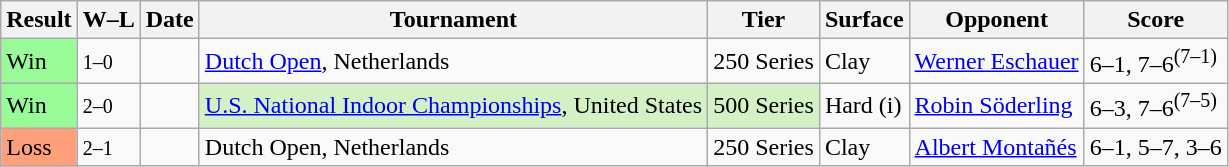<table class="sortable wikitable">
<tr>
<th>Result</th>
<th class="unsortable">W–L</th>
<th>Date</th>
<th>Tournament</th>
<th>Tier</th>
<th>Surface</th>
<th>Opponent</th>
<th class="unsortable">Score</th>
</tr>
<tr>
<td style="background:#98FB98;">Win</td>
<td><small>1–0</small></td>
<td><a href='#'></a></td>
<td><a href='#'>Dutch Open</a>, Netherlands</td>
<td>250 Series</td>
<td>Clay</td>
<td> <a href='#'>Werner Eschauer</a></td>
<td>6–1, 7–6<sup>(7–1)</sup></td>
</tr>
<tr>
<td style="background:#98FB98;">Win</td>
<td><small>2–0</small></td>
<td><a href='#'></a></td>
<td style="background:#d4f1c5;"><a href='#'>U.S. National Indoor Championships</a>, United States</td>
<td style="background:#d4f1c5;">500 Series</td>
<td>Hard (i)</td>
<td> <a href='#'>Robin Söderling</a></td>
<td>6–3, 7–6<sup>(7–5)</sup></td>
</tr>
<tr>
<td style="background:#FFA07A;">Loss</td>
<td><small>2–1</small></td>
<td><a href='#'></a></td>
<td>Dutch Open, Netherlands</td>
<td>250 Series</td>
<td>Clay</td>
<td> <a href='#'>Albert Montañés</a></td>
<td>6–1, 5–7, 3–6</td>
</tr>
</table>
